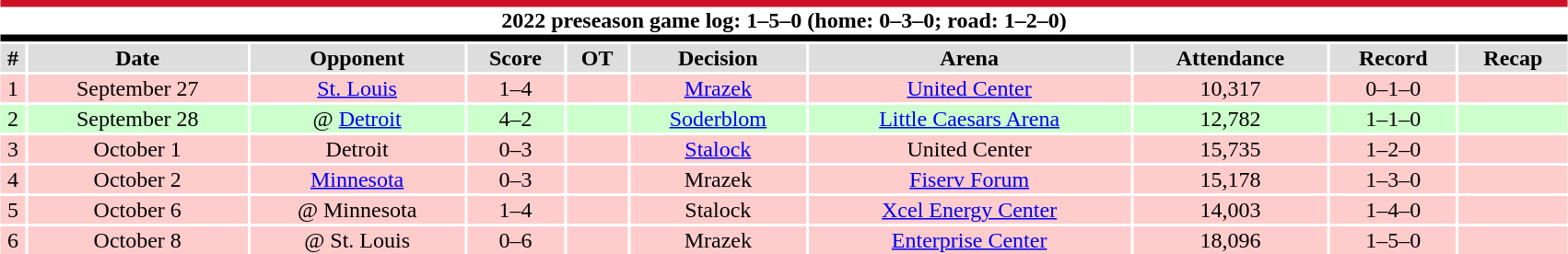<table class="toccolours collapsible collapsed" style="width:90%; clear:both; margin:1.5em auto; text-align:center;">
<tr>
<th colspan=11 style="background:#FFFFFF; border-top:#CE1126 5px solid; border-bottom:#000000 5px solid;">2022 preseason game log: 1–5–0 (home: 0–3–0; road: 1–2–0)</th>
</tr>
<tr style="background:#ddd;">
<th>#</th>
<th>Date</th>
<th>Opponent</th>
<th>Score</th>
<th>OT</th>
<th>Decision</th>
<th>Arena</th>
<th>Attendance</th>
<th>Record</th>
<th>Recap</th>
</tr>
<tr style="background:#fcc;">
<td>1</td>
<td>September 27</td>
<td><a href='#'>St. Louis</a></td>
<td>1–4</td>
<td></td>
<td><a href='#'>Mrazek</a></td>
<td><a href='#'>United Center</a></td>
<td>10,317</td>
<td>0–1–0</td>
<td></td>
</tr>
<tr style="background:#cfc;">
<td>2</td>
<td>September 28</td>
<td>@ <a href='#'>Detroit</a></td>
<td>4–2</td>
<td></td>
<td><a href='#'>Soderblom</a></td>
<td><a href='#'>Little Caesars Arena</a></td>
<td>12,782</td>
<td>1–1–0</td>
<td></td>
</tr>
<tr style="background:#fcc;">
<td>3</td>
<td>October 1</td>
<td>Detroit</td>
<td>0–3</td>
<td></td>
<td><a href='#'>Stalock</a></td>
<td>United Center</td>
<td>15,735</td>
<td>1–2–0</td>
<td></td>
</tr>
<tr style="background:#fcc;">
<td>4</td>
<td>October 2</td>
<td><a href='#'>Minnesota</a></td>
<td>0–3</td>
<td></td>
<td>Mrazek</td>
<td><a href='#'>Fiserv Forum</a></td>
<td>15,178</td>
<td>1–3–0</td>
<td></td>
</tr>
<tr style="background:#fcc;">
<td>5</td>
<td>October 6</td>
<td>@ Minnesota</td>
<td>1–4</td>
<td></td>
<td>Stalock</td>
<td><a href='#'>Xcel Energy Center</a></td>
<td>14,003</td>
<td>1–4–0</td>
<td></td>
</tr>
<tr style="background:#fcc;">
<td>6</td>
<td>October 8</td>
<td>@ St. Louis</td>
<td>0–6</td>
<td></td>
<td>Mrazek</td>
<td><a href='#'>Enterprise Center</a></td>
<td>18,096</td>
<td>1–5–0</td>
<td></td>
</tr>
</table>
